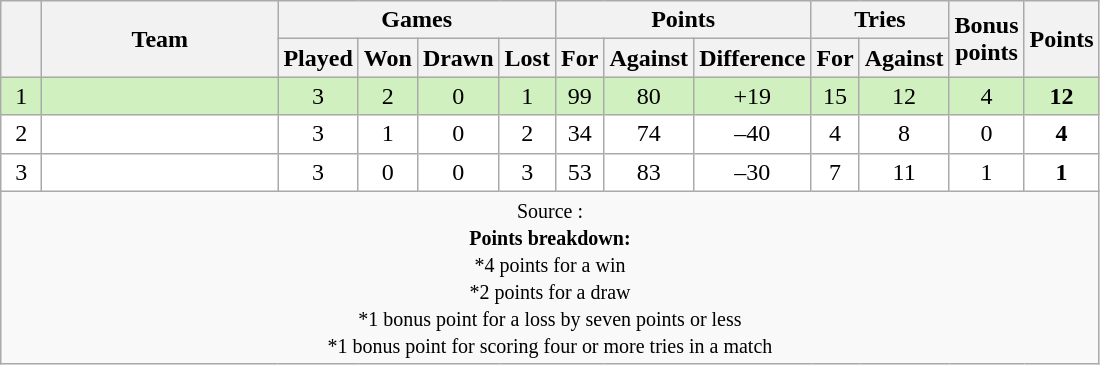<table class="wikitable" style="text-align: center;">
<tr>
<th rowspan="2" bgcolor="#efefef" width="20"></th>
<th rowspan="2" bgcolor="#efefef" width="150">Team</th>
<th colspan="4" bgcolor="#efefef" width="100">Games</th>
<th colspan="3" bgcolor="#efefef" width="60">Points</th>
<th colspan="2" bgcolor="#efefef" width="40">Tries</th>
<th rowspan="2" bgcolor="#efefef" width="40">Bonus points</th>
<th rowspan="2" bgcolor="#efefef" width="20">Points</th>
</tr>
<tr>
<th bgcolor="#efefef" width="20">Played</th>
<th bgcolor="#efefef" width="20">Won</th>
<th bgcolor="#efefef" width="20">Drawn</th>
<th bgcolor="#efefef" width="20">Lost</th>
<th bgcolor="#efefef" width="20">For</th>
<th bgcolor="#efefef" width="20">Against</th>
<th bgcolor="#efefef" width="20">Difference</th>
<th bgcolor="#efefef" width="20">For</th>
<th bgcolor="#efefef" width="20">Against<br></th>
</tr>
<tr style="background:#D0F0C0; text-align:center;">
<td>1</td>
<td align=left></td>
<td>3</td>
<td>2</td>
<td>0</td>
<td>1</td>
<td>99</td>
<td>80</td>
<td>+19</td>
<td>15</td>
<td>12</td>
<td>4</td>
<td><strong>12</strong></td>
</tr>
<tr style="background:#fff; text-align:center;">
<td>2</td>
<td align=left></td>
<td>3</td>
<td>1</td>
<td>0</td>
<td>2</td>
<td>34</td>
<td>74</td>
<td>–40</td>
<td>4</td>
<td>8</td>
<td>0</td>
<td><strong>4</strong></td>
</tr>
<tr style="background:#fff; text-align:center;">
<td>3</td>
<td align=left></td>
<td>3</td>
<td>0</td>
<td>0</td>
<td>3</td>
<td>53</td>
<td>83</td>
<td>–30</td>
<td>7</td>
<td>11</td>
<td>1</td>
<td><strong>1</strong></td>
</tr>
<tr |align=left|>
<td colspan="14" style="border:0;"><small>Source : <br><strong>Points breakdown:</strong><br>*4 points for a win<br>*2 points for a draw<br>*1 bonus point for a loss by seven points or less<br>*1 bonus point for scoring four or more tries in a match</small></td>
</tr>
</table>
